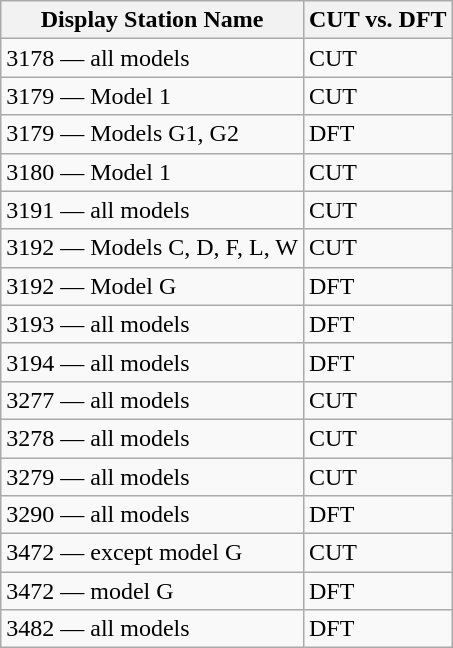<table class="wikitable sortable">
<tr>
<th>Display Station Name</th>
<th>CUT vs. DFT</th>
</tr>
<tr>
<td>3178 — all models</td>
<td>CUT</td>
</tr>
<tr>
<td>3179 — Model 1</td>
<td>CUT</td>
</tr>
<tr>
<td>3179 — Models G1, G2</td>
<td>DFT</td>
</tr>
<tr>
<td>3180 — Model 1</td>
<td>CUT</td>
</tr>
<tr>
<td>3191 — all models</td>
<td>CUT</td>
</tr>
<tr>
<td>3192 — Models C, D, F, L, W</td>
<td>CUT</td>
</tr>
<tr>
<td>3192 — Model G</td>
<td>DFT</td>
</tr>
<tr>
<td>3193 — all models</td>
<td>DFT</td>
</tr>
<tr>
<td>3194 — all models</td>
<td>DFT</td>
</tr>
<tr>
<td>3277 — all models</td>
<td>CUT</td>
</tr>
<tr>
<td>3278 — all models</td>
<td>CUT</td>
</tr>
<tr>
<td>3279 — all models</td>
<td>CUT</td>
</tr>
<tr>
<td>3290 — all models</td>
<td>DFT</td>
</tr>
<tr>
<td>3472 — except model G</td>
<td>CUT</td>
</tr>
<tr>
<td>3472 — model G</td>
<td>DFT</td>
</tr>
<tr>
<td>3482 — all models</td>
<td>DFT</td>
</tr>
</table>
